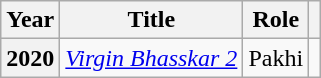<table class="wikitable plainrowheaders sortable">
<tr>
<th scope="col">Year</th>
<th scope="col">Title</th>
<th scope="col">Role</th>
<th scope="col" class="unsortable"></th>
</tr>
<tr>
<th scope="row">2020</th>
<td><em><a href='#'>Virgin Bhasskar 2</a></em></td>
<td>Pakhi</td>
<td></td>
</tr>
</table>
